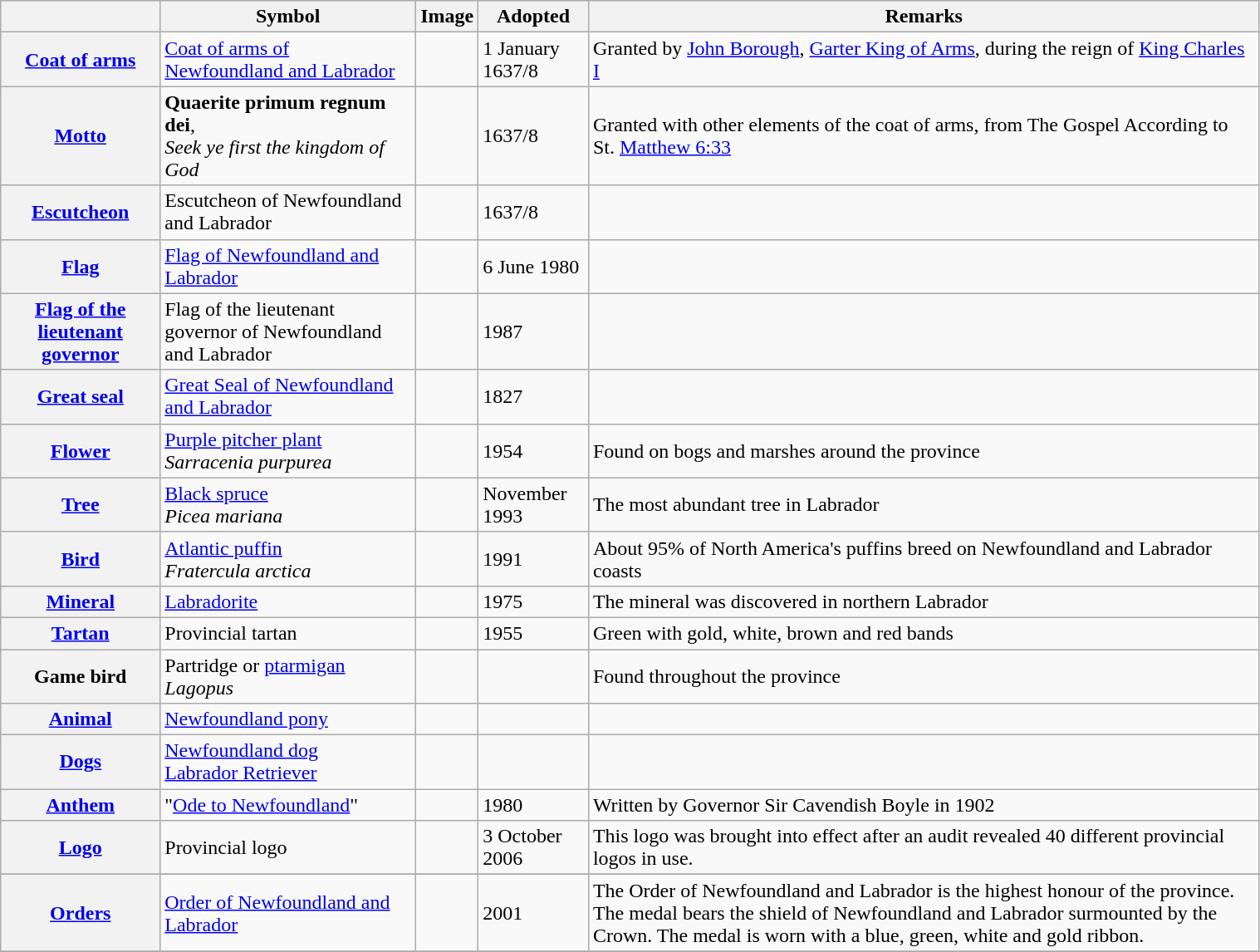<table class="wikitable" style="width:80%;">
<tr>
<th></th>
<th>Symbol</th>
<th>Image</th>
<th>Adopted</th>
<th>Remarks</th>
</tr>
<tr>
<th><a href='#'>Coat of arms</a></th>
<td><a href='#'>Coat of arms of Newfoundland and Labrador</a></td>
<td></td>
<td>1 January 1637/8</td>
<td>Granted by <a href='#'>John Borough</a>, <a href='#'>Garter King of Arms</a>, during the reign of <a href='#'>King Charles I</a></td>
</tr>
<tr>
<th><a href='#'>Motto</a></th>
<td><strong>Quaerite primum regnum dei</strong>,<br> <em>Seek ye first the kingdom of God</em></td>
<td></td>
<td>1637/8 </td>
<td>Granted with other elements of the coat of arms, from The Gospel According to St. <a href='#'>Matthew 6:33</a></td>
</tr>
<tr>
<th><a href='#'>Escutcheon</a></th>
<td>Escutcheon of Newfoundland and Labrador</td>
<td></td>
<td>1637/8</td>
<td></td>
</tr>
<tr>
<th><a href='#'>Flag</a></th>
<td><a href='#'>Flag of Newfoundland and Labrador</a></td>
<td></td>
<td>6 June 1980</td>
<td></td>
</tr>
<tr>
<th><a href='#'>Flag of the lieutenant governor</a></th>
<td>Flag of the lieutenant governor of Newfoundland and Labrador</td>
<td></td>
<td>1987</td>
<td></td>
</tr>
<tr>
<th><a href='#'>Great seal</a></th>
<td><a href='#'>Great Seal of Newfoundland and Labrador</a></td>
<td></td>
<td>1827</td>
<td></td>
</tr>
<tr>
<th><a href='#'>Flower</a></th>
<td><a href='#'>Purple pitcher plant</a><br><em>Sarracenia purpurea</em></td>
<td></td>
<td>1954</td>
<td>Found on bogs and marshes around the province</td>
</tr>
<tr>
<th><a href='#'>Tree</a></th>
<td><a href='#'>Black spruce</a><br><em>Picea mariana</em></td>
<td></td>
<td>November 1993</td>
<td>The most abundant tree in Labrador</td>
</tr>
<tr>
<th><a href='#'>Bird</a></th>
<td><a href='#'>Atlantic puffin</a><br><em>Fratercula arctica</em></td>
<td></td>
<td>1991</td>
<td>About 95% of North America's puffins breed on Newfoundland and Labrador coasts</td>
</tr>
<tr>
<th><a href='#'>Mineral</a></th>
<td><a href='#'>Labradorite</a></td>
<td></td>
<td>1975</td>
<td>The mineral was discovered in northern Labrador</td>
</tr>
<tr>
<th><a href='#'>Tartan</a></th>
<td>Provincial tartan</td>
<td></td>
<td>1955</td>
<td>Green with gold, white, brown and red bands</td>
</tr>
<tr>
<th>Game bird</th>
<td>Partridge or <a href='#'>ptarmigan</a><br><em>Lagopus</em></td>
<td></td>
<td></td>
<td>Found throughout the province</td>
</tr>
<tr>
<th><a href='#'>Animal</a></th>
<td><a href='#'>Newfoundland pony</a></td>
<td></td>
<td></td>
<td></td>
</tr>
<tr>
<th><a href='#'>Dogs</a></th>
<td><a href='#'>Newfoundland dog</a><br><a href='#'>Labrador Retriever</a></td>
<td><br></td>
<td></td>
<td></td>
</tr>
<tr>
<th><a href='#'>Anthem</a></th>
<td>"<a href='#'>Ode to Newfoundland</a>"</td>
<td></td>
<td>1980</td>
<td>Written by Governor Sir Cavendish Boyle in 1902</td>
</tr>
<tr>
<th><a href='#'>Logo</a></th>
<td>Provincial logo</td>
<td></td>
<td>3 October 2006</td>
<td>This logo was brought into effect after an audit revealed 40 different provincial logos in use.</td>
</tr>
<tr>
</tr>
<tr>
<th><a href='#'>Orders</a></th>
<td><a href='#'>Order of Newfoundland and Labrador</a></td>
<td></td>
<td>2001</td>
<td>The Order of Newfoundland and Labrador is the highest honour of the province. The medal bears the shield of Newfoundland and Labrador surmounted by the Crown. The medal is worn with a blue, green, white and gold ribbon.</td>
</tr>
<tr>
</tr>
</table>
